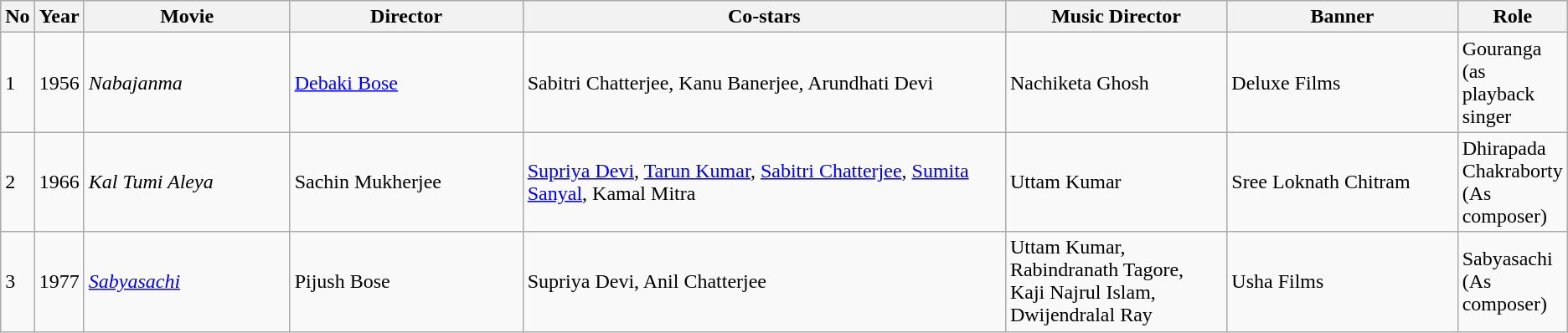<table class="sortable wikitable">
<tr>
<th width="2%">No</th>
<th width="3%">Year</th>
<th width="14%">Movie</th>
<th width="16%">Director</th>
<th width="34%">Co-stars</th>
<th width="15%">Music Director</th>
<th width="16%">Banner</th>
<th width="6%">Role</th>
</tr>
<tr>
<td>1</td>
<td>1956</td>
<td><em>Nabajanma</em> </td>
<td><a href='#'>Debaki Bose</a></td>
<td>Sabitri Chatterjee, Kanu Banerjee, Arundhati Devi</td>
<td>Nachiketa Ghosh</td>
<td>Deluxe Films</td>
<td>Gouranga (as playback singer</td>
</tr>
<tr>
<td>2</td>
<td>1966</td>
<td><em>Kal Tumi Aleya</em> </td>
<td>Sachin Mukherjee</td>
<td><a href='#'>Supriya Devi</a>, <a href='#'>Tarun Kumar</a>, <a href='#'>Sabitri Chatterjee</a>, <a href='#'>Sumita Sanyal</a>, Kamal Mitra</td>
<td>Uttam Kumar</td>
<td>Sree Loknath Chitram</td>
<td>Dhirapada Chakraborty (As composer)</td>
</tr>
<tr>
<td>3</td>
<td>1977</td>
<td><em><a href='#'>Sabyasachi</a></em></td>
<td>Pijush Bose</td>
<td>Supriya Devi, Anil Chatterjee</td>
<td>Uttam Kumar, Rabindranath Tagore, Kaji Najrul Islam, Dwijendralal Ray</td>
<td>Usha Films</td>
<td>Sabyasachi (As composer)</td>
</tr>
</table>
